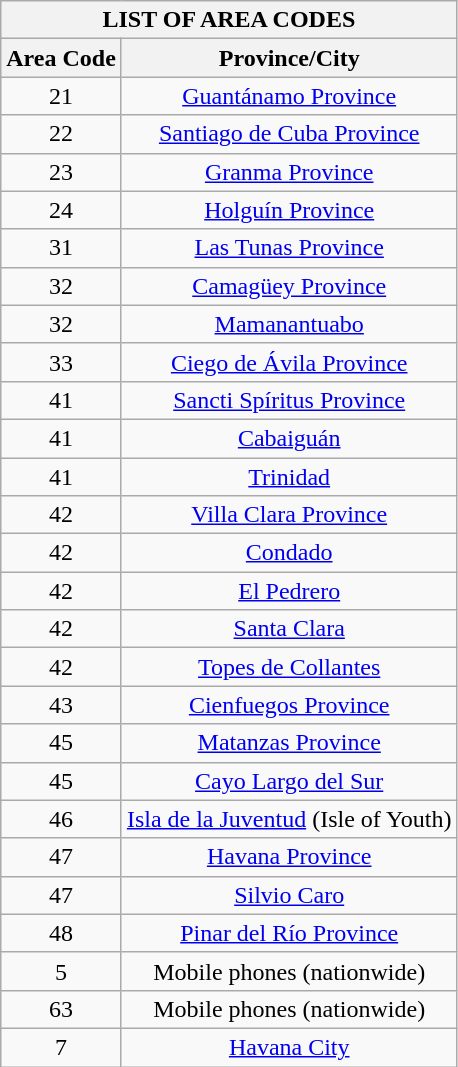<table class="wikitable" border=1>
<tr>
<th colspan="2">LIST OF AREA CODES</th>
</tr>
<tr>
<th>Area Code</th>
<th>Province/City</th>
</tr>
<tr>
<td align="center">21</td>
<td align="center"><a href='#'>Guantánamo Province</a></td>
</tr>
<tr>
<td align="center">22</td>
<td align="center"><a href='#'>Santiago de Cuba Province</a></td>
</tr>
<tr>
<td align="center">23</td>
<td align="center"><a href='#'>Granma Province</a></td>
</tr>
<tr>
<td align="center">24</td>
<td align="center"><a href='#'>Holguín Province</a></td>
</tr>
<tr>
<td align="center">31</td>
<td align="center"><a href='#'>Las Tunas Province</a></td>
</tr>
<tr>
<td align="center">32</td>
<td align="center"><a href='#'>Camagüey Province</a></td>
</tr>
<tr>
<td align="center">32</td>
<td align="center"><a href='#'>Mamanantuabo</a></td>
</tr>
<tr>
<td align="center">33</td>
<td align="center"><a href='#'>Ciego de Ávila Province</a></td>
</tr>
<tr>
<td align="center">41</td>
<td align="center"><a href='#'>Sancti Spíritus Province</a></td>
</tr>
<tr>
<td align="center">41</td>
<td align="center"><a href='#'>Cabaiguán</a></td>
</tr>
<tr>
<td align="center">41</td>
<td align="center"><a href='#'>Trinidad</a></td>
</tr>
<tr>
<td align="center">42</td>
<td align="center"><a href='#'>Villa Clara Province</a></td>
</tr>
<tr>
<td align="center">42</td>
<td align="center"><a href='#'>Condado</a></td>
</tr>
<tr>
<td align="center">42</td>
<td align="center"><a href='#'>El Pedrero</a></td>
</tr>
<tr>
<td align="center">42</td>
<td align="center"><a href='#'>Santa Clara</a></td>
</tr>
<tr>
<td align="center">42</td>
<td align="center"><a href='#'>Topes de Collantes</a></td>
</tr>
<tr>
<td align="center">43</td>
<td align="center"><a href='#'>Cienfuegos Province</a></td>
</tr>
<tr>
<td align="center">45</td>
<td align="center"><a href='#'>Matanzas Province</a></td>
</tr>
<tr>
<td align="center">45</td>
<td align="center"><a href='#'>Cayo Largo del Sur</a></td>
</tr>
<tr>
<td align="center">46</td>
<td align="center"><a href='#'>Isla de la Juventud</a> (Isle of Youth)</td>
</tr>
<tr>
<td align="center">47</td>
<td align="center"><a href='#'>Havana Province</a></td>
</tr>
<tr>
<td align="center">47</td>
<td align="center"><a href='#'>Silvio Caro</a></td>
</tr>
<tr>
<td align="center">48</td>
<td align="center"><a href='#'>Pinar del Río Province</a></td>
</tr>
<tr>
<td align="center">5</td>
<td align="center">Mobile phones (nationwide)</td>
</tr>
<tr>
<td align="center">63</td>
<td align="center">Mobile phones (nationwide)</td>
</tr>
<tr>
<td align="center">7</td>
<td align="center"><a href='#'>Havana City</a></td>
</tr>
</table>
